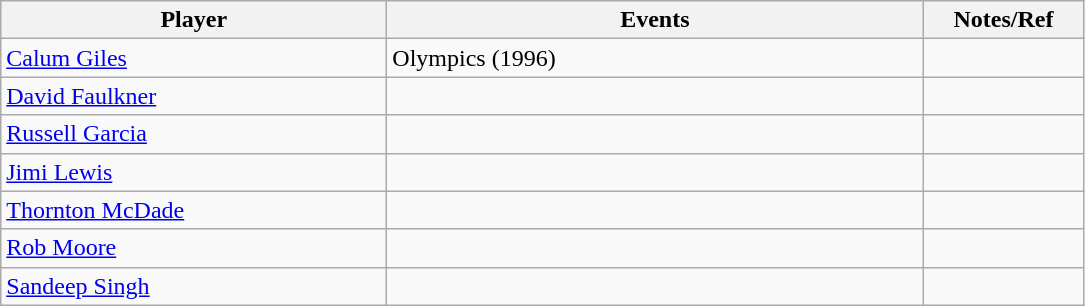<table class="wikitable">
<tr>
<th width=250>Player</th>
<th width=350>Events</th>
<th width=100>Notes/Ref</th>
</tr>
<tr>
<td> <a href='#'>Calum Giles</a></td>
<td>Olympics (1996)</td>
<td></td>
</tr>
<tr>
<td> <a href='#'>David Faulkner</a></td>
<td></td>
<td></td>
</tr>
<tr>
<td> <a href='#'>Russell Garcia</a></td>
<td></td>
<td></td>
</tr>
<tr>
<td> <a href='#'>Jimi Lewis</a></td>
<td></td>
<td></td>
</tr>
<tr>
<td> <a href='#'>Thornton McDade</a></td>
<td></td>
<td></td>
</tr>
<tr>
<td> <a href='#'>Rob Moore</a></td>
<td></td>
<td></td>
</tr>
<tr>
<td> <a href='#'>Sandeep Singh</a></td>
<td></td>
<td></td>
</tr>
</table>
